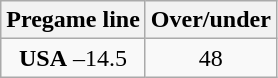<table class="wikitable">
<tr align="center">
<th style=>Pregame line</th>
<th style=>Over/under</th>
</tr>
<tr align="center">
<td><strong>USA</strong> –14.5</td>
<td>48</td>
</tr>
</table>
